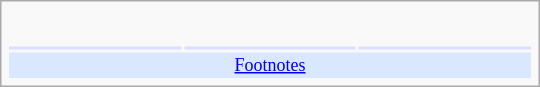<table class="infobox" style="width: 25em; text-align: left; font-size: 90%; vertical-align: middle;">
<tr>
<td colspan="3" style="text-align:center;"></td>
</tr>
<tr>
<td style="text-align:center;" colspan="3"><br></td>
</tr>
<tr style="background:#ddf;">
<td></td>
<td></td>
<td></td>
</tr>
<tr style="background:#d9e8ff;">
<td colspan="3" style="font-size: smaller; text-align:center;"><a href='#'>Footnotes</a></td>
</tr>
</table>
